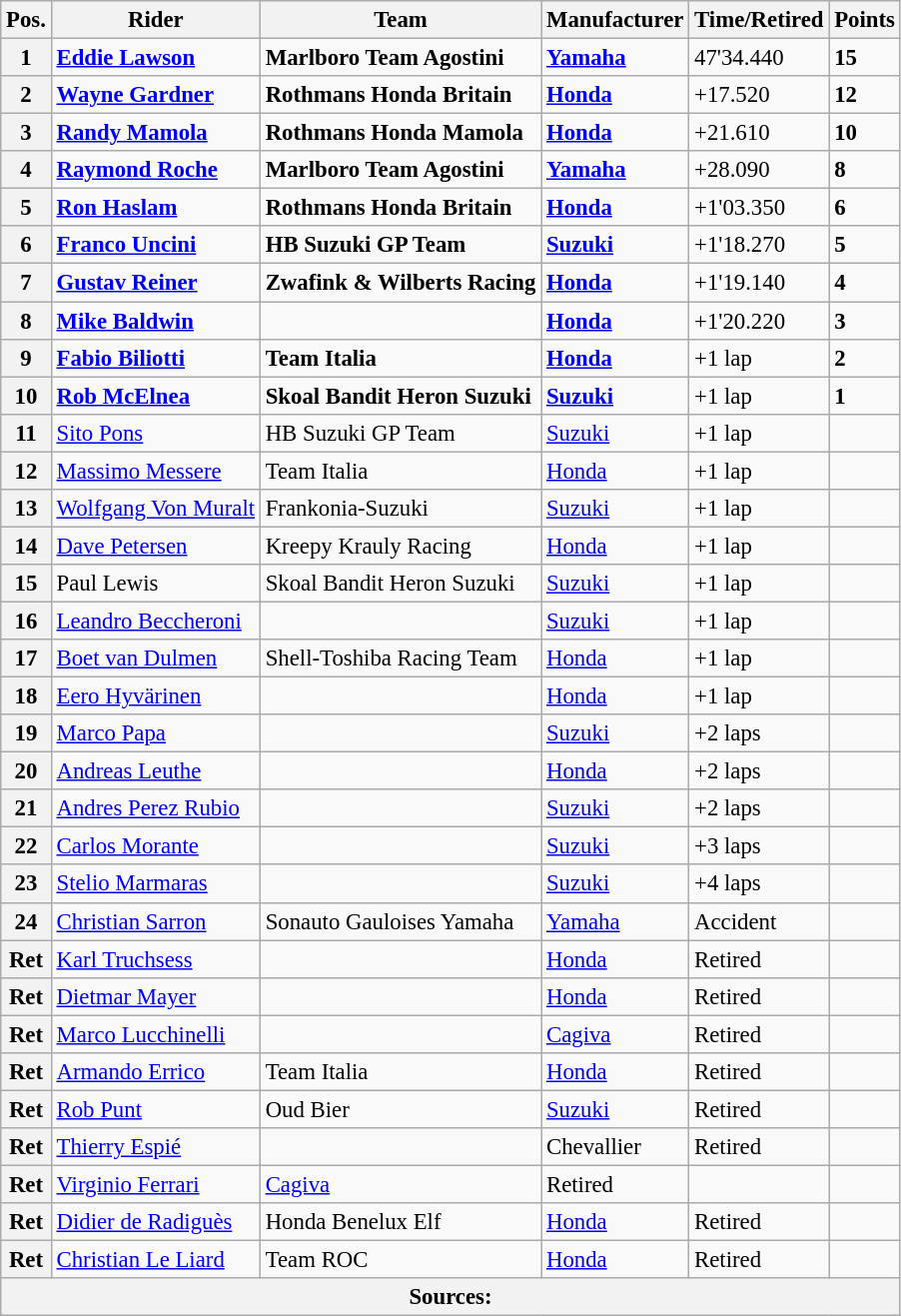<table class="wikitable" style="font-size: 95%;">
<tr>
<th>Pos.</th>
<th>Rider</th>
<th>Team</th>
<th>Manufacturer</th>
<th>Time/Retired</th>
<th>Points</th>
</tr>
<tr>
<th>1</th>
<td> <strong><a href='#'>Eddie Lawson</a></strong></td>
<td><strong>Marlboro Team Agostini</strong></td>
<td><strong><a href='#'>Yamaha</a></strong></td>
<td>47'34.440</td>
<td><strong>15</strong></td>
</tr>
<tr>
<th>2</th>
<td> <strong><a href='#'>Wayne Gardner</a></strong></td>
<td><strong>Rothmans Honda Britain</strong></td>
<td><strong><a href='#'>Honda</a></strong></td>
<td>+17.520</td>
<td><strong>12</strong></td>
</tr>
<tr>
<th>3</th>
<td> <strong><a href='#'>Randy Mamola</a></strong></td>
<td><strong>Rothmans Honda Mamola</strong></td>
<td><strong><a href='#'>Honda</a></strong></td>
<td>+21.610</td>
<td><strong>10</strong></td>
</tr>
<tr>
<th>4</th>
<td> <strong><a href='#'>Raymond Roche</a></strong></td>
<td><strong>Marlboro Team Agostini</strong></td>
<td><strong><a href='#'>Yamaha</a></strong></td>
<td>+28.090</td>
<td><strong>8</strong></td>
</tr>
<tr>
<th>5</th>
<td> <strong><a href='#'>Ron Haslam</a></strong></td>
<td><strong>Rothmans Honda Britain</strong></td>
<td><strong><a href='#'>Honda</a></strong></td>
<td>+1'03.350</td>
<td><strong>6</strong></td>
</tr>
<tr>
<th>6</th>
<td> <strong><a href='#'>Franco Uncini</a></strong></td>
<td><strong>HB Suzuki GP Team</strong></td>
<td><strong><a href='#'>Suzuki</a></strong></td>
<td>+1'18.270</td>
<td><strong>5</strong></td>
</tr>
<tr>
<th>7</th>
<td> <strong><a href='#'>Gustav Reiner</a></strong></td>
<td><strong>Zwafink & Wilberts Racing</strong></td>
<td><strong><a href='#'>Honda</a></strong></td>
<td>+1'19.140</td>
<td><strong>4</strong></td>
</tr>
<tr>
<th>8</th>
<td> <strong><a href='#'>Mike Baldwin</a></strong></td>
<td></td>
<td><strong><a href='#'>Honda</a></strong></td>
<td>+1'20.220</td>
<td><strong>3</strong></td>
</tr>
<tr>
<th>9</th>
<td> <strong><a href='#'>Fabio Biliotti</a></strong></td>
<td><strong>Team Italia</strong></td>
<td><strong><a href='#'>Honda</a></strong></td>
<td>+1 lap</td>
<td><strong>2</strong></td>
</tr>
<tr>
<th>10</th>
<td> <strong><a href='#'>Rob McElnea</a></strong></td>
<td><strong>Skoal Bandit Heron Suzuki</strong></td>
<td><strong><a href='#'>Suzuki</a></strong></td>
<td>+1 lap</td>
<td><strong>1</strong></td>
</tr>
<tr>
<th>11</th>
<td> <a href='#'>Sito Pons</a></td>
<td>HB Suzuki GP Team</td>
<td><a href='#'>Suzuki</a></td>
<td>+1 lap</td>
<td></td>
</tr>
<tr>
<th>12</th>
<td> <a href='#'>Massimo Messere</a></td>
<td>Team Italia</td>
<td><a href='#'>Honda</a></td>
<td>+1 lap</td>
<td></td>
</tr>
<tr>
<th>13</th>
<td> <a href='#'>Wolfgang Von Muralt</a></td>
<td>Frankonia-Suzuki</td>
<td><a href='#'>Suzuki</a></td>
<td>+1 lap</td>
<td></td>
</tr>
<tr>
<th>14</th>
<td> <a href='#'>Dave Petersen</a></td>
<td>Kreepy Krauly Racing</td>
<td><a href='#'>Honda</a></td>
<td>+1 lap</td>
<td></td>
</tr>
<tr>
<th>15</th>
<td> Paul Lewis</td>
<td>Skoal Bandit Heron Suzuki</td>
<td><a href='#'>Suzuki</a></td>
<td>+1 lap</td>
<td></td>
</tr>
<tr>
<th>16</th>
<td> <a href='#'>Leandro Beccheroni</a></td>
<td></td>
<td><a href='#'>Suzuki</a></td>
<td>+1 lap</td>
<td></td>
</tr>
<tr>
<th>17</th>
<td> <a href='#'>Boet van Dulmen</a></td>
<td>Shell-Toshiba Racing Team</td>
<td><a href='#'>Honda</a></td>
<td>+1 lap</td>
<td></td>
</tr>
<tr>
<th>18</th>
<td> <a href='#'>Eero Hyvärinen</a></td>
<td></td>
<td><a href='#'>Honda</a></td>
<td>+1 lap</td>
<td></td>
</tr>
<tr>
<th>19</th>
<td> <a href='#'>Marco Papa</a></td>
<td></td>
<td><a href='#'>Suzuki</a></td>
<td>+2 laps</td>
<td></td>
</tr>
<tr>
<th>20</th>
<td> <a href='#'>Andreas Leuthe</a></td>
<td></td>
<td><a href='#'>Honda</a></td>
<td>+2 laps</td>
<td></td>
</tr>
<tr>
<th>21</th>
<td> <a href='#'>Andres Perez Rubio</a></td>
<td></td>
<td><a href='#'>Suzuki</a></td>
<td>+2 laps</td>
<td></td>
</tr>
<tr>
<th>22</th>
<td> <a href='#'>Carlos Morante</a></td>
<td></td>
<td><a href='#'>Suzuki</a></td>
<td>+3 laps</td>
<td></td>
</tr>
<tr>
<th>23</th>
<td> <a href='#'>Stelio Marmaras</a></td>
<td></td>
<td><a href='#'>Suzuki</a></td>
<td>+4 laps</td>
<td></td>
</tr>
<tr>
<th>24</th>
<td> <a href='#'>Christian Sarron</a></td>
<td>Sonauto Gauloises Yamaha</td>
<td><a href='#'>Yamaha</a></td>
<td>Accident</td>
<td></td>
</tr>
<tr>
<th>Ret</th>
<td> <a href='#'>Karl Truchsess</a></td>
<td></td>
<td><a href='#'>Honda</a></td>
<td>Retired</td>
<td></td>
</tr>
<tr>
<th>Ret</th>
<td> <a href='#'>Dietmar Mayer</a></td>
<td></td>
<td><a href='#'>Honda</a></td>
<td>Retired</td>
<td></td>
</tr>
<tr>
<th>Ret</th>
<td> <a href='#'>Marco Lucchinelli</a></td>
<td></td>
<td><a href='#'>Cagiva</a></td>
<td>Retired</td>
<td></td>
</tr>
<tr>
<th>Ret</th>
<td> <a href='#'>Armando Errico</a></td>
<td>Team Italia</td>
<td><a href='#'>Honda</a></td>
<td>Retired</td>
<td></td>
</tr>
<tr>
<th>Ret</th>
<td> <a href='#'>Rob Punt</a></td>
<td>Oud Bier</td>
<td><a href='#'>Suzuki</a></td>
<td>Retired</td>
<td></td>
</tr>
<tr>
<th>Ret</th>
<td> <a href='#'>Thierry Espié</a></td>
<td></td>
<td>Chevallier</td>
<td>Retired</td>
<td></td>
</tr>
<tr>
<th>Ret</th>
<td> <a href='#'>Virginio Ferrari</a></td>
<td><a href='#'>Cagiva</a></td>
<td>Retired</td>
<td></td>
</tr>
<tr>
<th>Ret</th>
<td> <a href='#'>Didier de Radiguès</a></td>
<td>Honda Benelux Elf</td>
<td><a href='#'>Honda</a></td>
<td>Retired</td>
<td></td>
</tr>
<tr>
<th>Ret</th>
<td> <a href='#'>Christian Le Liard</a></td>
<td>Team ROC</td>
<td><a href='#'>Honda</a></td>
<td>Retired</td>
<td></td>
</tr>
<tr>
<th colspan=8>Sources: </th>
</tr>
</table>
